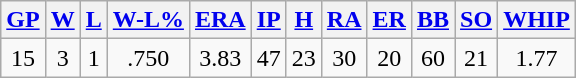<table class="wikitable">
<tr>
<th><a href='#'>GP</a></th>
<th><a href='#'>W</a></th>
<th><a href='#'>L</a></th>
<th><a href='#'>W-L%</a></th>
<th><a href='#'>ERA</a></th>
<th><a href='#'>IP</a></th>
<th><a href='#'>H</a></th>
<th><a href='#'>RA</a></th>
<th><a href='#'>ER</a></th>
<th><a href='#'>BB</a></th>
<th><a href='#'>SO</a></th>
<th><a href='#'>WHIP</a></th>
</tr>
<tr align=center>
<td>15</td>
<td>3</td>
<td>1</td>
<td>.750</td>
<td>3.83</td>
<td>47</td>
<td>23</td>
<td>30</td>
<td>20</td>
<td>60</td>
<td>21</td>
<td>1.77</td>
</tr>
</table>
